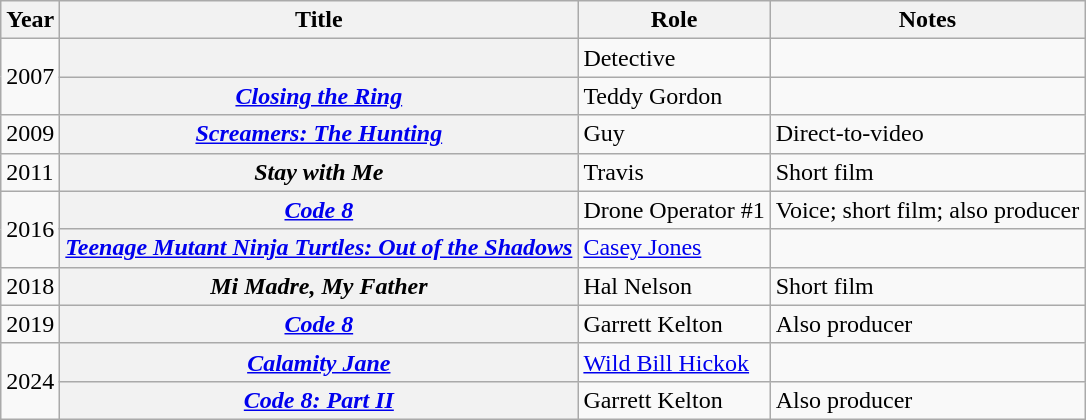<table class="wikitable plainrowheaders sortable">
<tr>
<th scope="col">Year</th>
<th scope="col">Title</th>
<th scope="col">Role</th>
<th class="unsortable">Notes</th>
</tr>
<tr>
<td rowspan="2">2007</td>
<th scope="row"><em></em></th>
<td>Detective</td>
<td></td>
</tr>
<tr>
<th scope="row"><em><a href='#'>Closing the Ring</a></em></th>
<td>Teddy Gordon</td>
<td></td>
</tr>
<tr>
<td>2009</td>
<th scope="row"><em><a href='#'>Screamers: The Hunting</a></em></th>
<td>Guy</td>
<td>Direct-to-video</td>
</tr>
<tr>
<td>2011</td>
<th scope="row"><em>Stay with Me</em></th>
<td>Travis</td>
<td>Short film</td>
</tr>
<tr>
<td rowspan="2">2016</td>
<th scope="row"><em><a href='#'>Code 8</a></em></th>
<td>Drone Operator #1</td>
<td>Voice; short film; also producer</td>
</tr>
<tr>
<th scope="row"><em><a href='#'>Teenage Mutant Ninja Turtles: Out of the Shadows</a></em></th>
<td><a href='#'>Casey Jones</a></td>
<td></td>
</tr>
<tr>
<td>2018</td>
<th scope="row"><em>Mi Madre, My Father</em></th>
<td>Hal Nelson</td>
<td>Short film</td>
</tr>
<tr>
<td>2019</td>
<th scope="row"><em><a href='#'>Code 8</a></em></th>
<td>Garrett Kelton</td>
<td>Also producer</td>
</tr>
<tr>
<td rowspan="2">2024</td>
<th scope="row"><em><a href='#'>Calamity Jane</a></em></th>
<td><a href='#'>Wild Bill Hickok</a></td>
<td></td>
</tr>
<tr>
<th scope="row"><em><a href='#'>Code 8: Part II</a></em></th>
<td>Garrett Kelton</td>
<td>Also producer<br></td>
</tr>
</table>
